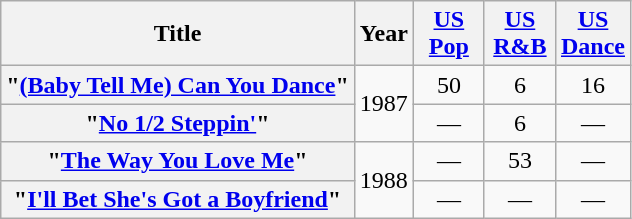<table class="wikitable plainrowheaders">
<tr>
<th>Title</th>
<th>Year</th>
<th width="40"><a href='#'>US<br>Pop</a></th>
<th width="40"><a href='#'>US<br>R&B</a></th>
<th width="40"><a href='#'>US<br>Dance</a></th>
</tr>
<tr>
<th scope="row">"<a href='#'>(Baby Tell Me) Can You Dance</a>"</th>
<td rowspan="2">1987</td>
<td style="text-align:center;">50</td>
<td style="text-align:center;">6</td>
<td style="text-align:center;">16</td>
</tr>
<tr>
<th scope="row">"<a href='#'>No 1/2 Steppin'</a>"</th>
<td style="text-align:center;">—</td>
<td style="text-align:center;">6</td>
<td style="text-align:center;">—</td>
</tr>
<tr>
<th scope="row">"<a href='#'>The Way You Love Me</a>"</th>
<td rowspan="2">1988</td>
<td style="text-align:center;">—</td>
<td style="text-align:center;">53</td>
<td style="text-align:center;">—</td>
</tr>
<tr>
<th scope="row">"<a href='#'>I'll Bet She's Got a Boyfriend</a>"</th>
<td style="text-align:center;">—</td>
<td style="text-align:center;">—</td>
<td style="text-align:center;">—</td>
</tr>
</table>
